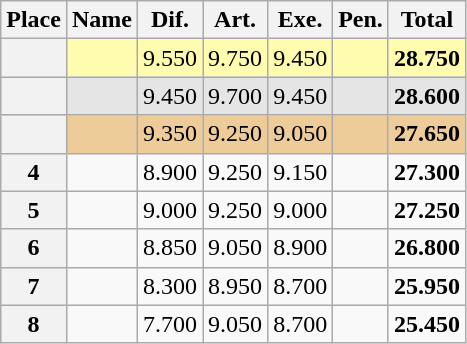<table class="wikitable sortable" style="text-align:center">
<tr>
<th scope=col>Place</th>
<th scope=col>Name</th>
<th scope=col>Dif.</th>
<th scope=col>Art.</th>
<th scope=col>Exe.</th>
<th scope=col>Pen.</th>
<th scope=col>Total</th>
</tr>
<tr bgcolor=fffcaf>
<th scope=row></th>
<td align=left></td>
<td>9.550</td>
<td>9.750</td>
<td>9.450</td>
<td></td>
<td><strong>28.750</strong></td>
</tr>
<tr bgcolor=e5e5e5>
<th scope=row></th>
<td align=left></td>
<td>9.450</td>
<td>9.700</td>
<td>9.450</td>
<td></td>
<td><strong>28.600</strong></td>
</tr>
<tr bgcolor=eecc99>
<th scope=row></th>
<td align=left></td>
<td>9.350</td>
<td>9.250</td>
<td>9.050</td>
<td></td>
<td><strong>27.650</strong></td>
</tr>
<tr>
<th scope=row><strong>4</strong></th>
<td align=left></td>
<td>8.900</td>
<td>9.250</td>
<td>9.150</td>
<td></td>
<td><strong>27.300</strong></td>
</tr>
<tr>
<th scope=row><strong>5</strong></th>
<td align=left></td>
<td>9.000</td>
<td>9.250</td>
<td>9.000</td>
<td></td>
<td><strong>27.250</strong></td>
</tr>
<tr>
<th scope=row><strong>6</strong></th>
<td align=left></td>
<td>8.850</td>
<td>9.050</td>
<td>8.900</td>
<td></td>
<td><strong>26.800</strong></td>
</tr>
<tr>
<th scope=row><strong>7</strong></th>
<td align=left></td>
<td>8.300</td>
<td>8.950</td>
<td>8.700</td>
<td></td>
<td><strong>25.950</strong></td>
</tr>
<tr>
<th scope=row><strong>8</strong></th>
<td align=left></td>
<td>7.700</td>
<td>9.050</td>
<td>8.700</td>
<td></td>
<td><strong>25.450</strong></td>
</tr>
</table>
